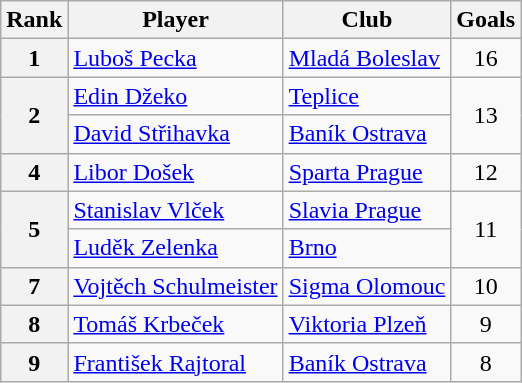<table class="wikitable" style="text-align:center">
<tr>
<th>Rank</th>
<th>Player</th>
<th>Club</th>
<th>Goals</th>
</tr>
<tr>
<th>1</th>
<td align="left"> <a href='#'>Luboš Pecka</a></td>
<td align="left"><a href='#'>Mladá Boleslav</a></td>
<td align=center>16</td>
</tr>
<tr>
<th rowspan="2">2</th>
<td align="left"> <a href='#'>Edin Džeko</a></td>
<td align="left"><a href='#'>Teplice</a></td>
<td rowspan="2">13</td>
</tr>
<tr>
<td align="left"> <a href='#'>David Střihavka</a></td>
<td align="left"><a href='#'>Baník Ostrava</a></td>
</tr>
<tr>
<th>4</th>
<td align="left"> <a href='#'>Libor Došek</a></td>
<td align="left"><a href='#'>Sparta Prague</a></td>
<td>12</td>
</tr>
<tr>
<th rowspan="2">5</th>
<td align="left"> <a href='#'>Stanislav Vlček</a></td>
<td align="left"><a href='#'>Slavia Prague</a></td>
<td rowspan="2">11</td>
</tr>
<tr>
<td align="left"> <a href='#'>Luděk Zelenka</a></td>
<td align="left"><a href='#'>Brno</a></td>
</tr>
<tr>
<th>7</th>
<td align="left"> <a href='#'>Vojtěch Schulmeister</a></td>
<td align="left"><a href='#'>Sigma Olomouc</a></td>
<td>10</td>
</tr>
<tr>
<th>8</th>
<td align="left"> <a href='#'>Tomáš Krbeček</a></td>
<td align="left"><a href='#'>Viktoria Plzeň</a></td>
<td>9</td>
</tr>
<tr>
<th>9</th>
<td align="left"> <a href='#'>František Rajtoral</a></td>
<td align="left"><a href='#'>Baník Ostrava</a></td>
<td>8</td>
</tr>
</table>
